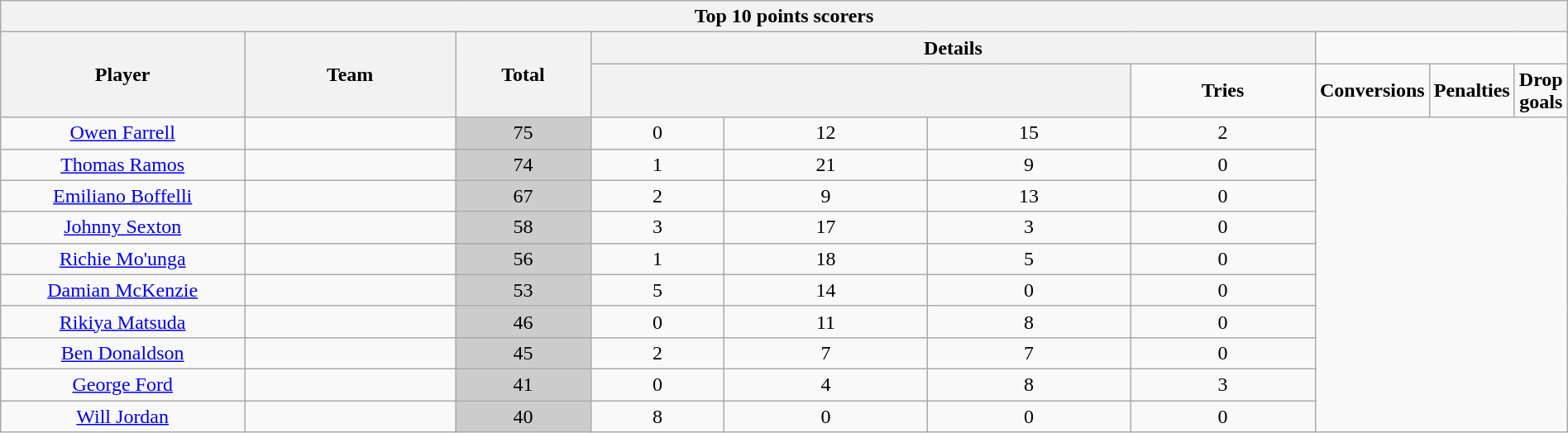<table class="wikitable sortable collapsible" style="text-align:center;width:100%">
<tr>
<th colspan="100">Top 10 points scorers</th>
</tr>
<tr>
<th rowspan="2" style="width:18%">Player</th>
<th rowspan="2" style="width:16%">Team</th>
<th rowspan="2" style="width:10%">Total</th>
<th colspan="4" style="width:56%">Details</th>
</tr>
<tr>
<th colspan="3"></th>
<td width=14%><strong>Tries</strong></td>
<td width=14%><strong>Conversions</strong></td>
<td width=14%><strong>Penalties</strong></td>
<td width=14%><strong>Drop goals</strong></td>
</tr>
<tr>
<td><a href='#'>Owen Farrell</a></td>
<td align=left></td>
<td style="background:#ccc">75</td>
<td>0</td>
<td>12</td>
<td>15</td>
<td>2</td>
</tr>
<tr>
<td><a href='#'>Thomas Ramos</a></td>
<td align=left></td>
<td style="background:#ccc">74</td>
<td>1</td>
<td>21</td>
<td>9</td>
<td>0</td>
</tr>
<tr>
<td><a href='#'>Emiliano Boffelli</a></td>
<td align=left></td>
<td style="background:#ccc">67</td>
<td>2</td>
<td>9</td>
<td>13</td>
<td>0</td>
</tr>
<tr>
<td><a href='#'>Johnny Sexton</a></td>
<td align=left></td>
<td style="background:#ccc">58</td>
<td>3</td>
<td>17</td>
<td>3</td>
<td>0</td>
</tr>
<tr>
<td><a href='#'>Richie Mo'unga</a></td>
<td align=left></td>
<td style="background:#ccc">56</td>
<td>1</td>
<td>18</td>
<td>5</td>
<td>0</td>
</tr>
<tr>
<td><a href='#'>Damian McKenzie</a></td>
<td align=left></td>
<td style="background:#ccc">53</td>
<td>5</td>
<td>14</td>
<td>0</td>
<td>0</td>
</tr>
<tr>
<td><a href='#'>Rikiya Matsuda</a></td>
<td align=left></td>
<td style="background:#ccc">46</td>
<td>0</td>
<td>11</td>
<td>8</td>
<td>0</td>
</tr>
<tr>
<td><a href='#'>Ben Donaldson</a></td>
<td align=left></td>
<td style="background:#ccc">45</td>
<td>2</td>
<td>7</td>
<td>7</td>
<td>0</td>
</tr>
<tr>
<td><a href='#'>George Ford</a></td>
<td align=left></td>
<td style="background:#ccc">41</td>
<td>0</td>
<td>4</td>
<td>8</td>
<td>3</td>
</tr>
<tr>
<td><a href='#'>Will Jordan</a></td>
<td align=left></td>
<td style="background:#ccc">40</td>
<td>8</td>
<td>0</td>
<td>0</td>
<td>0</td>
</tr>
</table>
